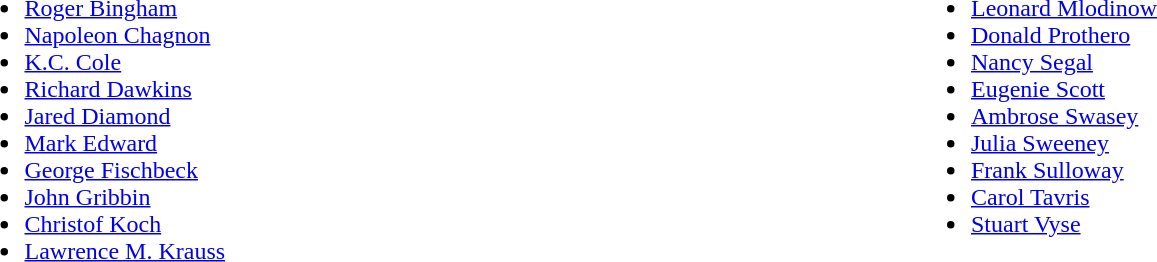<table width=100%>
<tr valign=top>
<td width=50%><br><ul><li><a href='#'>Roger Bingham</a></li><li><a href='#'>Napoleon Chagnon</a></li><li><a href='#'>K.C. Cole</a></li><li><a href='#'>Richard Dawkins</a></li><li><a href='#'>Jared Diamond</a></li><li><a href='#'>Mark Edward</a></li><li><a href='#'>George Fischbeck</a></li><li><a href='#'>John Gribbin</a></li><li><a href='#'>Christof Koch</a></li><li><a href='#'>Lawrence M. Krauss</a></li></ul></td>
<td width=50%><br><ul><li><a href='#'>Leonard Mlodinow</a></li><li><a href='#'>Donald Prothero</a></li><li><a href='#'>Nancy Segal</a></li><li><a href='#'>Eugenie Scott</a></li><li><a href='#'>Ambrose Swasey</a></li><li><a href='#'>Julia Sweeney</a></li><li><a href='#'>Frank Sulloway</a></li><li><a href='#'>Carol Tavris</a></li><li><a href='#'>Stuart Vyse</a></li></ul></td>
</tr>
</table>
